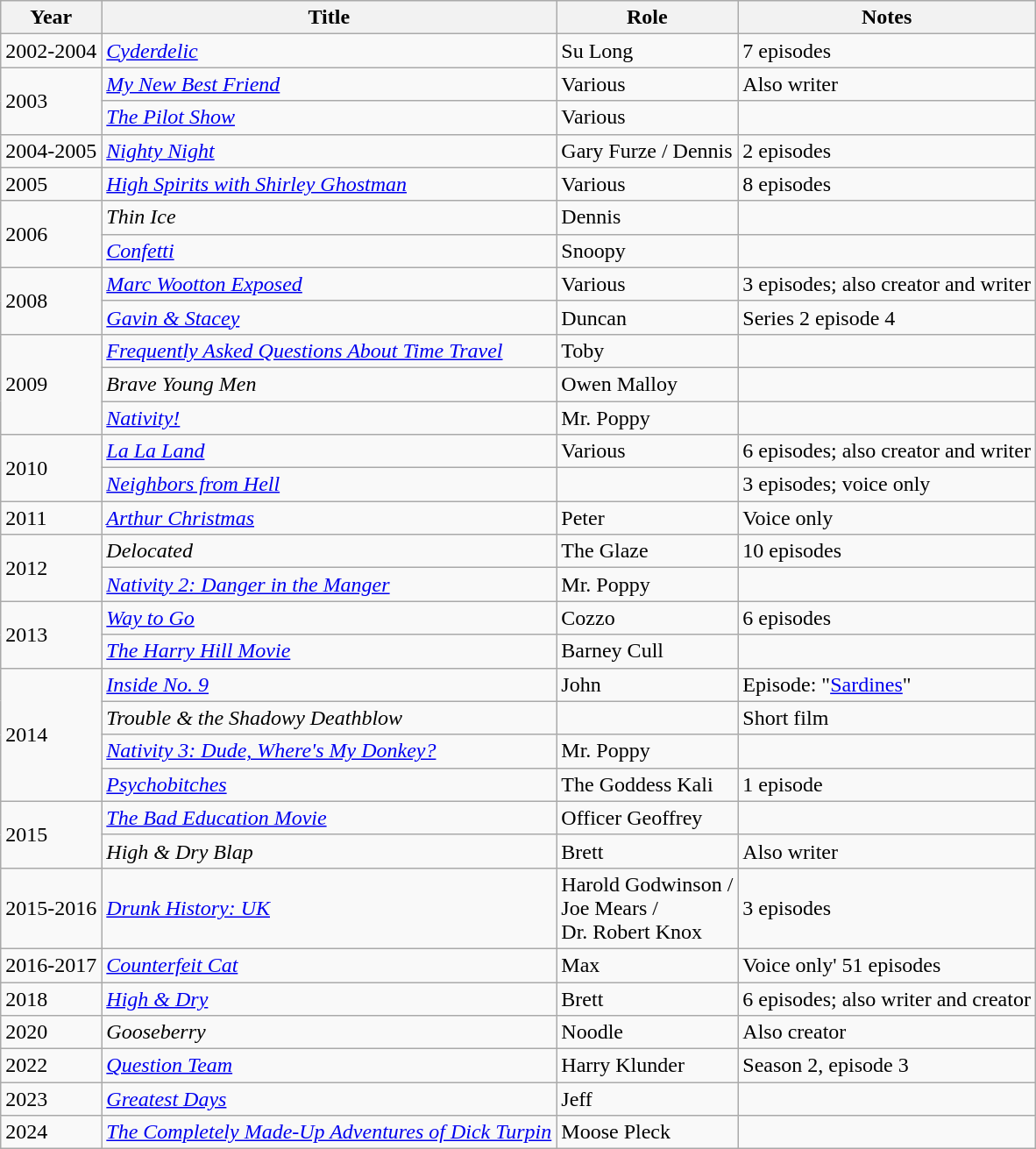<table class="wikitable sortable">
<tr>
<th>Year</th>
<th>Title</th>
<th>Role</th>
<th class="unsortable">Notes</th>
</tr>
<tr>
<td>2002-2004</td>
<td><em><a href='#'>Cyderdelic</a></em></td>
<td>Su Long</td>
<td>7 episodes</td>
</tr>
<tr>
<td rowspan="2">2003</td>
<td><em><a href='#'>My New Best Friend</a></em></td>
<td>Various</td>
<td>Also writer</td>
</tr>
<tr>
<td><em><a href='#'>The Pilot Show</a></em></td>
<td>Various</td>
<td></td>
</tr>
<tr>
<td>2004-2005</td>
<td><em><a href='#'>Nighty Night</a></em></td>
<td>Gary Furze / Dennis</td>
<td>2 episodes</td>
</tr>
<tr>
<td>2005</td>
<td><em><a href='#'>High Spirits with Shirley Ghostman</a></em></td>
<td>Various</td>
<td>8 episodes</td>
</tr>
<tr>
<td rowspan="2">2006</td>
<td><em>Thin Ice</em></td>
<td>Dennis</td>
<td></td>
</tr>
<tr>
<td><em><a href='#'>Confetti</a></em></td>
<td>Snoopy</td>
<td></td>
</tr>
<tr>
<td rowspan="2">2008</td>
<td><em><a href='#'>Marc Wootton Exposed</a></em></td>
<td>Various</td>
<td>3 episodes; also creator and writer</td>
</tr>
<tr>
<td><em><a href='#'>Gavin & Stacey</a></em></td>
<td>Duncan</td>
<td>Series 2 episode 4</td>
</tr>
<tr>
<td rowspan="3">2009</td>
<td><em><a href='#'>Frequently Asked Questions About Time Travel</a></em></td>
<td>Toby</td>
<td></td>
</tr>
<tr>
<td><em>Brave Young Men</em></td>
<td>Owen Malloy</td>
<td></td>
</tr>
<tr>
<td><em><a href='#'>Nativity!</a></em></td>
<td>Mr. Poppy</td>
<td></td>
</tr>
<tr>
<td rowspan="2">2010</td>
<td><em><a href='#'>La La Land</a></em></td>
<td>Various</td>
<td>6 episodes; also creator and writer</td>
</tr>
<tr>
<td><em><a href='#'>Neighbors from Hell</a></em></td>
<td></td>
<td>3 episodes; voice only</td>
</tr>
<tr>
<td>2011</td>
<td><em><a href='#'>Arthur Christmas</a></em></td>
<td>Peter</td>
<td>Voice only</td>
</tr>
<tr>
<td rowspan="2">2012</td>
<td><em>Delocated</em></td>
<td>The Glaze</td>
<td>10 episodes</td>
</tr>
<tr>
<td><em><a href='#'>Nativity 2: Danger in the Manger</a></em></td>
<td>Mr. Poppy</td>
<td></td>
</tr>
<tr>
<td rowspan="2">2013</td>
<td><em><a href='#'>Way to Go</a></em></td>
<td>Cozzo</td>
<td>6 episodes</td>
</tr>
<tr>
<td><em><a href='#'>The Harry Hill Movie</a></em></td>
<td>Barney Cull</td>
<td></td>
</tr>
<tr>
<td rowspan="4">2014</td>
<td><em><a href='#'>Inside No. 9</a></em></td>
<td>John</td>
<td>Episode: "<a href='#'>Sardines</a>"</td>
</tr>
<tr>
<td><em>Trouble & the Shadowy Deathblow</em></td>
<td></td>
<td>Short film</td>
</tr>
<tr>
<td><em><a href='#'>Nativity 3: Dude, Where's My Donkey?</a></em></td>
<td>Mr. Poppy</td>
<td></td>
</tr>
<tr>
<td><em><a href='#'>Psychobitches</a></em></td>
<td>The Goddess Kali</td>
<td>1 episode</td>
</tr>
<tr>
<td rowspan="2">2015</td>
<td><em><a href='#'>The Bad Education Movie</a></em></td>
<td>Officer Geoffrey</td>
<td></td>
</tr>
<tr>
<td><em>High & Dry Blap</em></td>
<td>Brett</td>
<td>Also writer</td>
</tr>
<tr>
<td>2015-2016</td>
<td><em><a href='#'>Drunk History: UK</a></em></td>
<td>Harold Godwinson /<br> Joe Mears /<br> Dr. Robert Knox</td>
<td>3 episodes</td>
</tr>
<tr>
<td>2016-2017</td>
<td><em><a href='#'>Counterfeit Cat</a></em></td>
<td>Max</td>
<td>Voice only' 51 episodes</td>
</tr>
<tr>
<td>2018</td>
<td><em><a href='#'>High & Dry</a></em></td>
<td>Brett</td>
<td>6 episodes; also writer and creator</td>
</tr>
<tr>
<td>2020</td>
<td><em>Gooseberry</em></td>
<td>Noodle</td>
<td>Also creator</td>
</tr>
<tr>
<td>2022</td>
<td><em><a href='#'>Question Team</a></em></td>
<td>Harry Klunder</td>
<td>Season 2, episode 3</td>
</tr>
<tr>
<td>2023</td>
<td><em><a href='#'>Greatest Days</a></em></td>
<td>Jeff</td>
<td></td>
</tr>
<tr>
<td>2024</td>
<td><em><a href='#'>The Completely Made-Up Adventures of Dick Turpin</a></em></td>
<td>Moose Pleck</td>
<td></td>
</tr>
</table>
